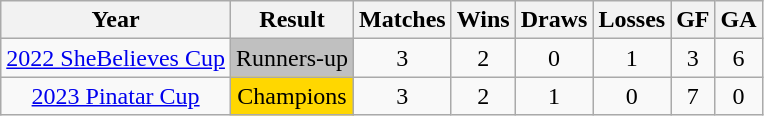<table class="wikitable"  style="text-align:center; ">
<tr>
<th>Year</th>
<th>Result</th>
<th>Matches</th>
<th>Wins</th>
<th>Draws</th>
<th>Losses</th>
<th>GF</th>
<th>GA</th>
</tr>
<tr>
<td><a href='#'>2022 SheBelieves Cup</a></td>
<td style="background:silver;">Runners-up</td>
<td>3</td>
<td>2</td>
<td>0</td>
<td>1</td>
<td>3</td>
<td>6</td>
</tr>
<tr>
<td><a href='#'>2023 Pinatar Cup</a></td>
<td style="background:gold;">Champions</td>
<td>3</td>
<td>2</td>
<td>1</td>
<td>0</td>
<td>7</td>
<td>0</td>
</tr>
</table>
